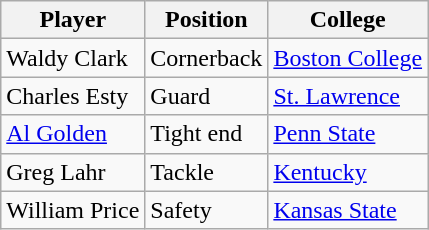<table class="wikitable">
<tr>
<th>Player</th>
<th>Position</th>
<th>College</th>
</tr>
<tr>
<td>Waldy Clark</td>
<td>Cornerback</td>
<td><a href='#'>Boston College</a></td>
</tr>
<tr>
<td>Charles Esty</td>
<td>Guard</td>
<td><a href='#'>St. Lawrence</a></td>
</tr>
<tr>
<td><a href='#'>Al Golden</a></td>
<td>Tight end</td>
<td><a href='#'>Penn State</a></td>
</tr>
<tr>
<td>Greg Lahr</td>
<td>Tackle</td>
<td><a href='#'>Kentucky</a></td>
</tr>
<tr>
<td>William Price</td>
<td>Safety</td>
<td><a href='#'>Kansas State</a></td>
</tr>
</table>
